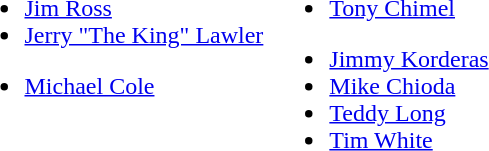<table border="0">
<tr>
<td valign="top"><br><ul><li><a href='#'>Jim Ross</a></li><li><a href='#'>Jerry "The King" Lawler</a></li></ul><ul><li><a href='#'>Michael Cole</a></li></ul></td>
<td valign="top"><br><ul><li><a href='#'>Tony Chimel</a></li></ul><ul><li><a href='#'>Jimmy Korderas</a></li><li><a href='#'>Mike Chioda</a></li><li><a href='#'>Teddy Long</a></li><li><a href='#'>Tim White</a></li></ul></td>
</tr>
</table>
